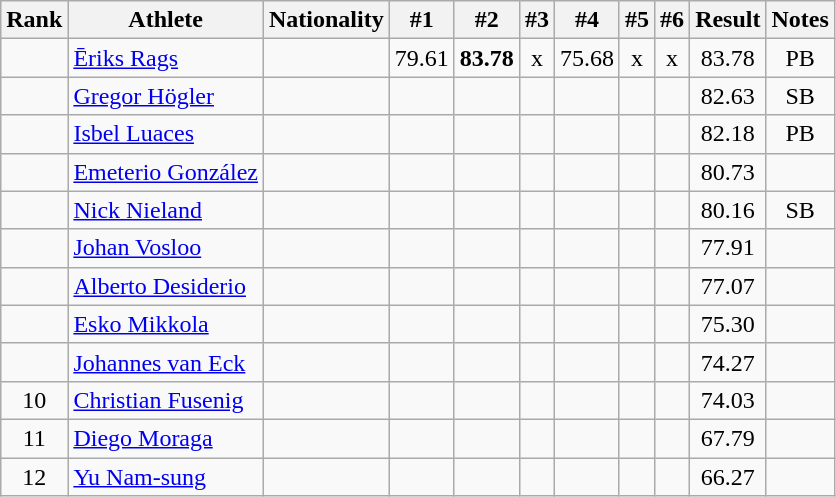<table class="wikitable sortable" style="text-align:center">
<tr>
<th>Rank</th>
<th>Athlete</th>
<th>Nationality</th>
<th>#1</th>
<th>#2</th>
<th>#3</th>
<th>#4</th>
<th>#5</th>
<th>#6</th>
<th>Result</th>
<th>Notes</th>
</tr>
<tr>
<td></td>
<td align=left><a href='#'>Ēriks Rags</a></td>
<td align=left></td>
<td>79.61</td>
<td><strong>83.78</strong></td>
<td>x</td>
<td>75.68</td>
<td>x</td>
<td>x</td>
<td>83.78</td>
<td>PB</td>
</tr>
<tr>
<td></td>
<td align=left><a href='#'>Gregor Högler</a></td>
<td align=left></td>
<td></td>
<td></td>
<td></td>
<td></td>
<td></td>
<td></td>
<td>82.63</td>
<td>SB</td>
</tr>
<tr>
<td></td>
<td align=left><a href='#'>Isbel Luaces</a></td>
<td align=left></td>
<td></td>
<td></td>
<td></td>
<td></td>
<td></td>
<td></td>
<td>82.18</td>
<td>PB</td>
</tr>
<tr>
<td></td>
<td align=left><a href='#'>Emeterio González</a></td>
<td align=left></td>
<td></td>
<td></td>
<td></td>
<td></td>
<td></td>
<td></td>
<td>80.73</td>
<td></td>
</tr>
<tr>
<td></td>
<td align=left><a href='#'>Nick Nieland</a></td>
<td align=left></td>
<td></td>
<td></td>
<td></td>
<td></td>
<td></td>
<td></td>
<td>80.16</td>
<td>SB</td>
</tr>
<tr>
<td></td>
<td align=left><a href='#'>Johan Vosloo</a></td>
<td align=left></td>
<td></td>
<td></td>
<td></td>
<td></td>
<td></td>
<td></td>
<td>77.91</td>
<td></td>
</tr>
<tr>
<td></td>
<td align=left><a href='#'>Alberto Desiderio</a></td>
<td align=left></td>
<td></td>
<td></td>
<td></td>
<td></td>
<td></td>
<td></td>
<td>77.07</td>
<td></td>
</tr>
<tr>
<td></td>
<td align=left><a href='#'>Esko Mikkola</a></td>
<td align=left></td>
<td></td>
<td></td>
<td></td>
<td></td>
<td></td>
<td></td>
<td>75.30</td>
<td></td>
</tr>
<tr>
<td></td>
<td align=left><a href='#'>Johannes van Eck</a></td>
<td align=left></td>
<td></td>
<td></td>
<td></td>
<td></td>
<td></td>
<td></td>
<td>74.27</td>
<td></td>
</tr>
<tr>
<td>10</td>
<td align=left><a href='#'>Christian Fusenig</a></td>
<td align=left></td>
<td></td>
<td></td>
<td></td>
<td></td>
<td></td>
<td></td>
<td>74.03</td>
<td></td>
</tr>
<tr>
<td>11</td>
<td align=left><a href='#'>Diego Moraga</a></td>
<td align=left></td>
<td></td>
<td></td>
<td></td>
<td></td>
<td></td>
<td></td>
<td>67.79</td>
<td></td>
</tr>
<tr>
<td>12</td>
<td align=left><a href='#'>Yu Nam-sung</a></td>
<td align=left></td>
<td></td>
<td></td>
<td></td>
<td></td>
<td></td>
<td></td>
<td>66.27</td>
<td></td>
</tr>
</table>
